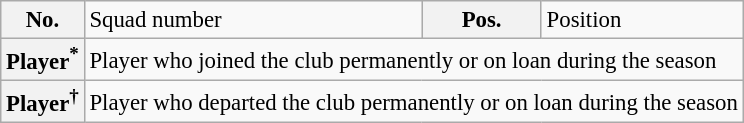<table class="wikitable" style="font-size:95%;">
<tr>
<th>No.</th>
<td>Squad number</td>
<th>Pos.</th>
<td>Position</td>
</tr>
<tr>
<th>Player<sup>*</sup></th>
<td colspan="3">Player who joined the club permanently or on loan during the season</td>
</tr>
<tr>
<th>Player<sup>†</sup></th>
<td colspan="3">Player who departed the club permanently or on loan during the season</td>
</tr>
</table>
